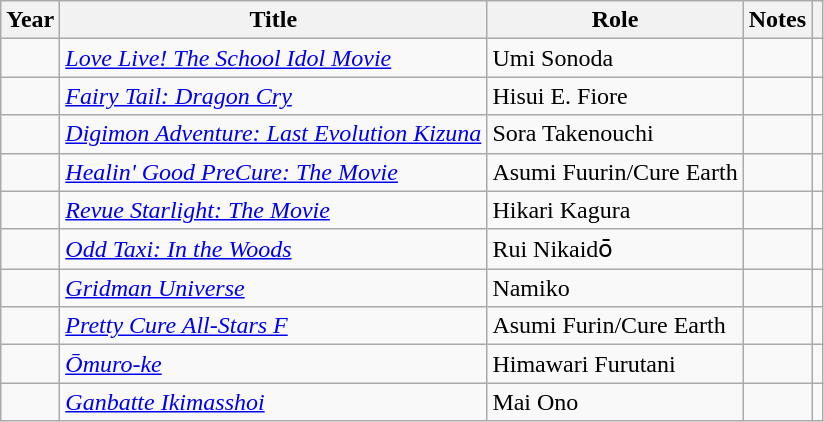<table class="wikitable sortable plainrowheaders">
<tr>
<th>Year</th>
<th>Title</th>
<th>Role</th>
<th class="unsortable">Notes</th>
<th class="unsortable"></th>
</tr>
<tr>
<td></td>
<td><em><a href='#'>Love Live! The School Idol Movie</a></em></td>
<td>Umi Sonoda</td>
<td></td>
<td></td>
</tr>
<tr>
<td></td>
<td><em><a href='#'>Fairy Tail: Dragon Cry</a></em></td>
<td>Hisui E. Fiore</td>
<td></td>
<td></td>
</tr>
<tr>
<td></td>
<td><em><a href='#'>Digimon Adventure: Last Evolution Kizuna</a></em></td>
<td>Sora Takenouchi</td>
<td></td>
<td></td>
</tr>
<tr>
<td></td>
<td><em><a href='#'>Healin' Good PreCure: The Movie</a></em></td>
<td>Asumi Fuurin/Cure Earth</td>
<td></td>
<td></td>
</tr>
<tr>
<td></td>
<td><em><a href='#'>Revue Starlight: The Movie</a></em></td>
<td>Hikari Kagura</td>
<td></td>
<td></td>
</tr>
<tr>
<td></td>
<td><em><a href='#'>Odd Taxi: In the Woods</a></em></td>
<td>Rui Nikaidо̄</td>
<td></td>
<td></td>
</tr>
<tr>
<td></td>
<td><em><a href='#'>Gridman Universe</a></em></td>
<td>Namiko</td>
<td></td>
<td></td>
</tr>
<tr>
<td></td>
<td><em><a href='#'>Pretty Cure All-Stars F</a></em></td>
<td>Asumi Furin/Cure Earth</td>
<td></td>
</tr>
<tr>
<td></td>
<td><em><a href='#'>Ōmuro-ke</a></em></td>
<td>Himawari Furutani</td>
<td></td>
<td></td>
</tr>
<tr>
<td></td>
<td><em><a href='#'>Ganbatte Ikimasshoi</a></em></td>
<td>Mai Ono</td>
<td></td>
<td></td>
</tr>
</table>
